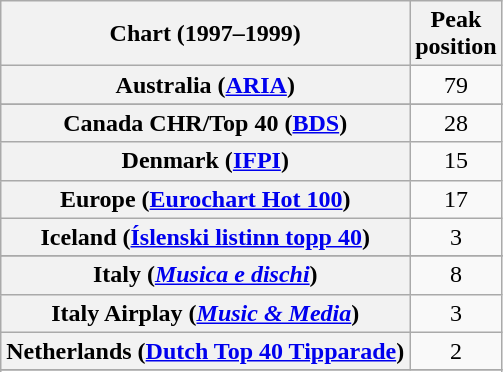<table class="wikitable sortable plainrowheaders" style="text-align:center">
<tr>
<th>Chart (1997–1999)</th>
<th>Peak<br>position</th>
</tr>
<tr>
<th scope="row">Australia (<a href='#'>ARIA</a>)</th>
<td>79</td>
</tr>
<tr>
</tr>
<tr>
</tr>
<tr>
<th scope="row">Canada CHR/Top 40 (<a href='#'>BDS</a>)</th>
<td>28</td>
</tr>
<tr>
<th scope="row">Denmark (<a href='#'>IFPI</a>)</th>
<td>15</td>
</tr>
<tr>
<th scope="row">Europe (<a href='#'>Eurochart Hot 100</a>)</th>
<td>17</td>
</tr>
<tr>
<th scope="row">Iceland (<a href='#'>Íslenski listinn topp 40</a>)</th>
<td>3</td>
</tr>
<tr>
</tr>
<tr>
<th scope="row">Italy (<em><a href='#'>Musica e dischi</a></em>)</th>
<td>8</td>
</tr>
<tr>
<th scope="row">Italy Airplay (<em><a href='#'>Music & Media</a></em>)</th>
<td>3</td>
</tr>
<tr>
<th scope="row">Netherlands (<a href='#'>Dutch Top 40 Tipparade</a>)</th>
<td>2</td>
</tr>
<tr>
</tr>
<tr>
</tr>
<tr>
</tr>
<tr>
</tr>
<tr>
</tr>
<tr>
</tr>
</table>
